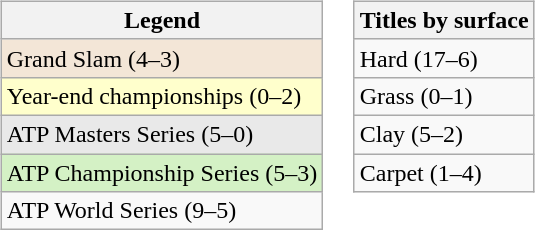<table>
<tr valign=top>
<td><br><table class=wikitable>
<tr>
<th>Legend</th>
</tr>
<tr style="background:#f3e6d7;">
<td>Grand Slam (4–3)</td>
</tr>
<tr style="background:#ffc;">
<td>Year-end championships (0–2)</td>
</tr>
<tr style="background:#e9e9e9;">
<td>ATP Masters Series (5–0)</td>
</tr>
<tr style="background:#d4f1c5;">
<td>ATP Championship Series (5–3)</td>
</tr>
<tr bgcolor=>
<td>ATP World Series (9–5)</td>
</tr>
</table>
</td>
<td><br><table class=wikitable>
<tr>
<th>Titles by surface</th>
</tr>
<tr>
<td>Hard (17–6)</td>
</tr>
<tr>
<td>Grass (0–1)</td>
</tr>
<tr>
<td>Clay (5–2)</td>
</tr>
<tr>
<td>Carpet (1–4)</td>
</tr>
</table>
</td>
</tr>
</table>
